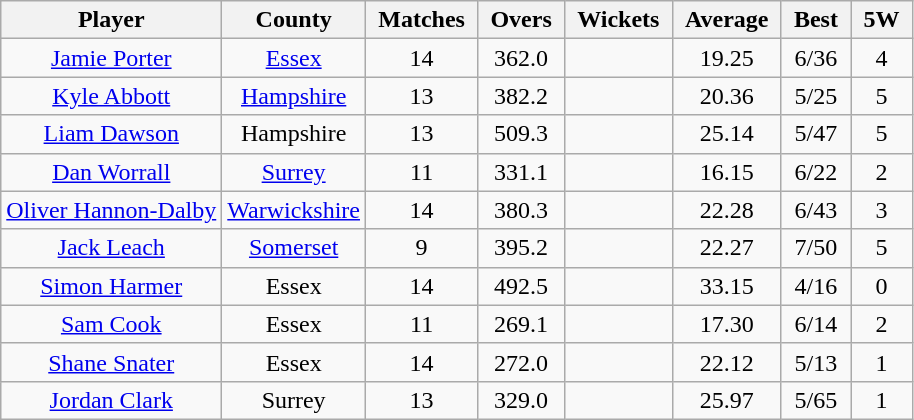<table style="text-align: center;" class="wikitable">
<tr>
<th scope="col" style="padding-left: 0.5em; padding-right: 0.5em;">Player</th>
<th scope="col" style="padding-left: 0.5em; padding-right: 0.5em;">County</th>
<th scope="col" style="padding-left: 0.5em; padding-right: 0.5em;">Matches</th>
<th scope="col" style="padding-left: 0.5em; padding-right: 0.5em;">Overs</th>
<th scope="col" style="padding-left: 0.5em; padding-right: 0.5em;">Wickets</th>
<th scope="col" style="padding-left: 0.5em; padding-right: 0.5em;">Average</th>
<th scope="col" style="padding-left: 0.5em; padding-right: 0.5em;">Best</th>
<th scope="col" style="padding-left: 0.5em; padding-right: 0.5em;">5W</th>
</tr>
<tr>
<td><a href='#'>Jamie Porter</a></td>
<td><a href='#'>Essex</a></td>
<td>14</td>
<td>362.0</td>
<td></td>
<td>19.25</td>
<td>6/36</td>
<td>4</td>
</tr>
<tr>
<td><a href='#'>Kyle Abbott</a></td>
<td><a href='#'>Hampshire</a></td>
<td>13</td>
<td>382.2</td>
<td></td>
<td>20.36</td>
<td>5/25</td>
<td>5</td>
</tr>
<tr>
<td><a href='#'>Liam Dawson</a></td>
<td>Hampshire</td>
<td>13</td>
<td>509.3</td>
<td></td>
<td>25.14</td>
<td>5/47</td>
<td>5</td>
</tr>
<tr>
<td><a href='#'>Dan Worrall</a></td>
<td><a href='#'>Surrey</a></td>
<td>11</td>
<td>331.1</td>
<td></td>
<td>16.15</td>
<td>6/22</td>
<td>2</td>
</tr>
<tr>
<td><a href='#'>Oliver Hannon-Dalby</a></td>
<td><a href='#'>Warwickshire</a></td>
<td>14</td>
<td>380.3</td>
<td></td>
<td>22.28</td>
<td>6/43</td>
<td>3</td>
</tr>
<tr>
<td><a href='#'>Jack Leach</a></td>
<td><a href='#'>Somerset</a></td>
<td>9</td>
<td>395.2</td>
<td></td>
<td>22.27</td>
<td>7/50</td>
<td>5</td>
</tr>
<tr>
<td><a href='#'>Simon Harmer</a></td>
<td>Essex</td>
<td>14</td>
<td>492.5</td>
<td></td>
<td>33.15</td>
<td>4/16</td>
<td>0</td>
</tr>
<tr>
<td><a href='#'>Sam Cook</a></td>
<td>Essex</td>
<td>11</td>
<td>269.1</td>
<td></td>
<td>17.30</td>
<td>6/14</td>
<td>2</td>
</tr>
<tr>
<td><a href='#'>Shane Snater</a></td>
<td>Essex</td>
<td>14</td>
<td>272.0</td>
<td></td>
<td>22.12</td>
<td>5/13</td>
<td>1</td>
</tr>
<tr>
<td><a href='#'>Jordan Clark</a></td>
<td>Surrey</td>
<td>13</td>
<td>329.0</td>
<td></td>
<td>25.97</td>
<td>5/65</td>
<td>1</td>
</tr>
</table>
